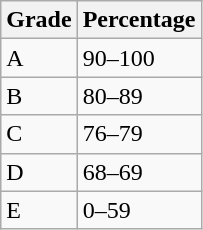<table class="wikitable">
<tr>
<th>Grade</th>
<th>Percentage</th>
</tr>
<tr>
<td>A</td>
<td>90–100</td>
</tr>
<tr>
<td>B</td>
<td>80–89</td>
</tr>
<tr>
<td>C</td>
<td>76–79</td>
</tr>
<tr>
<td>D</td>
<td>68–69</td>
</tr>
<tr>
<td>E</td>
<td>0–59</td>
</tr>
</table>
